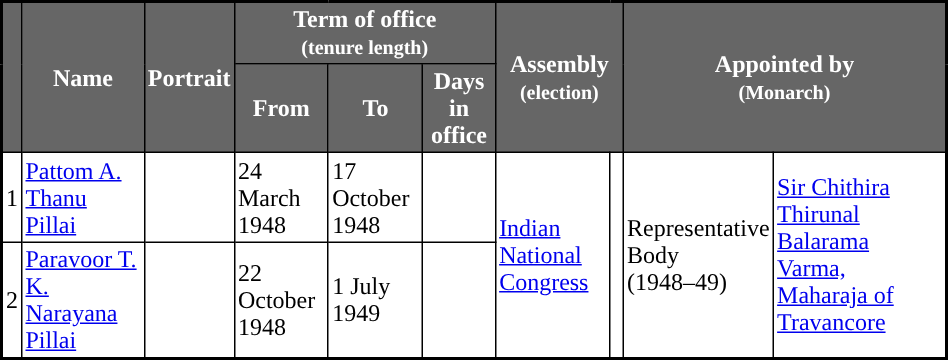<table class="sortable" cellpadding="2" cellspacing="0" border="1" style="width:50%; border-collapse:collapse; border:2px #000 solid; font-size:x-big;">
<tr>
<th style="background:#666; color:white;" rowspan="2"></th>
<th ! style="background:#666; color:white;" rowspan="2">Name</th>
<th style="background:#666; color:white;" rowspan="2">Portrait</th>
<th style="background:#666; color:white;" colspan="3">Term of office<br><small>(tenure length)</small></th>
<th style="background:#666; color:white;" rowspan="2" colspan="2">Assembly<br><small>(election)</small></th>
<th style="background:#666; color:white;" rowspan="2" colspan="2">Appointed by<br><small>(Monarch)</small></th>
</tr>
<tr>
<th style="background:#666; color:white;">From</th>
<th style="background:#666; color:white;">To</th>
<th style="background:#666; color:white;">Days in office</th>
</tr>
<tr style="height: 60px;">
<td>1</td>
<td><a href='#'>Pattom A. Thanu Pillai</a></td>
<td></td>
<td>24 March 1948</td>
<td>17 October 1948</td>
<td></td>
<td rowspan=2><a href='#'>Indian National Congress</a></td>
<td rowspan=2 width="4px" style="background-color: "></td>
<td rowspan="2">Representative<br>Body<br>(1948–49)</td>
<td rowspan="2"><a href='#'>Sir Chithira Thirunal Balarama Varma, Maharaja of Travancore</a></td>
</tr>
<tr style="height: 60px;">
<td>2</td>
<td><a href='#'>Paravoor T. K. Narayana Pillai</a></td>
<td></td>
<td>22 October 1948</td>
<td>1 July 1949</td>
<td></td>
</tr>
</table>
